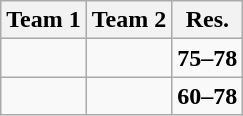<table class="wikitable">
<tr>
<th><strong>Team 1</strong></th>
<th><strong>Team 2</strong></th>
<th><strong>Res.</strong></th>
</tr>
<tr>
<td></td>
<td></td>
<td><strong>75–78</strong></td>
</tr>
<tr>
<td></td>
<td></td>
<td><strong>60–78</strong></td>
</tr>
</table>
